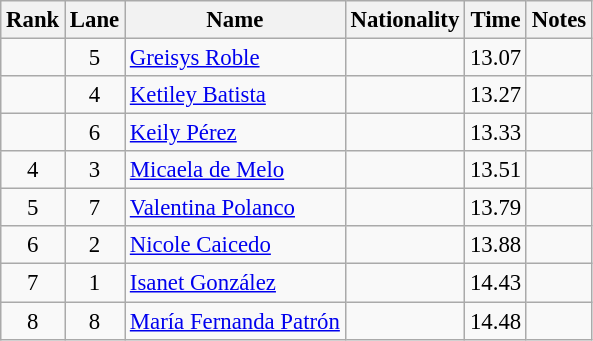<table class="wikitable sortable" style="text-align:center;font-size:95%">
<tr>
<th>Rank</th>
<th>Lane</th>
<th>Name</th>
<th>Nationality</th>
<th>Time</th>
<th>Notes</th>
</tr>
<tr>
<td></td>
<td>5</td>
<td align=left><a href='#'>Greisys Roble</a></td>
<td align=left></td>
<td>13.07</td>
<td></td>
</tr>
<tr>
<td></td>
<td>4</td>
<td align=left><a href='#'>Ketiley Batista</a></td>
<td align=left></td>
<td>13.27</td>
<td></td>
</tr>
<tr>
<td></td>
<td>6</td>
<td align=left><a href='#'>Keily Pérez</a></td>
<td align=left></td>
<td>13.33</td>
<td></td>
</tr>
<tr>
<td>4</td>
<td>3</td>
<td align=left><a href='#'>Micaela de Melo</a></td>
<td align=left></td>
<td>13.51</td>
<td></td>
</tr>
<tr>
<td>5</td>
<td>7</td>
<td align=left><a href='#'>Valentina Polanco</a></td>
<td align=left></td>
<td>13.79</td>
<td></td>
</tr>
<tr>
<td>6</td>
<td>2</td>
<td align=left><a href='#'>Nicole Caicedo</a></td>
<td align=left></td>
<td>13.88</td>
<td></td>
</tr>
<tr>
<td>7</td>
<td>1</td>
<td align=left><a href='#'>Isanet González</a></td>
<td align=left></td>
<td>14.43</td>
<td></td>
</tr>
<tr>
<td>8</td>
<td>8</td>
<td align=left><a href='#'>María Fernanda Patrón</a></td>
<td align=left></td>
<td>14.48</td>
<td></td>
</tr>
</table>
